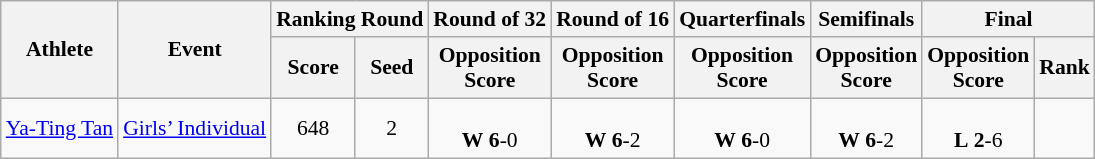<table class="wikitable" border="1" style="font-size:90%">
<tr>
<th rowspan=2>Athlete</th>
<th rowspan=2>Event</th>
<th colspan=2>Ranking Round</th>
<th>Round of 32</th>
<th>Round of 16</th>
<th>Quarterfinals</th>
<th>Semifinals</th>
<th colspan=2>Final</th>
</tr>
<tr>
<th>Score</th>
<th>Seed</th>
<th>Opposition<br>Score</th>
<th>Opposition<br>Score</th>
<th>Opposition<br>Score</th>
<th>Opposition<br>Score</th>
<th>Opposition<br>Score</th>
<th>Rank</th>
</tr>
<tr>
<td><a href='#'>Ya-Ting Tan</a></td>
<td><a href='#'>Girls’ Individual</a></td>
<td align=center>648</td>
<td align=center>2</td>
<td align=center> <br> <strong>W</strong> <strong>6</strong>-0</td>
<td align=center> <br> <strong>W</strong> <strong>6</strong>-2</td>
<td align=center> <br> <strong>W</strong> <strong>6</strong>-0</td>
<td align=center> <br> <strong>W</strong> <strong>6</strong>-2</td>
<td align=center> <br> <strong>L</strong> <strong>2</strong>-6</td>
<td align=center></td>
</tr>
</table>
